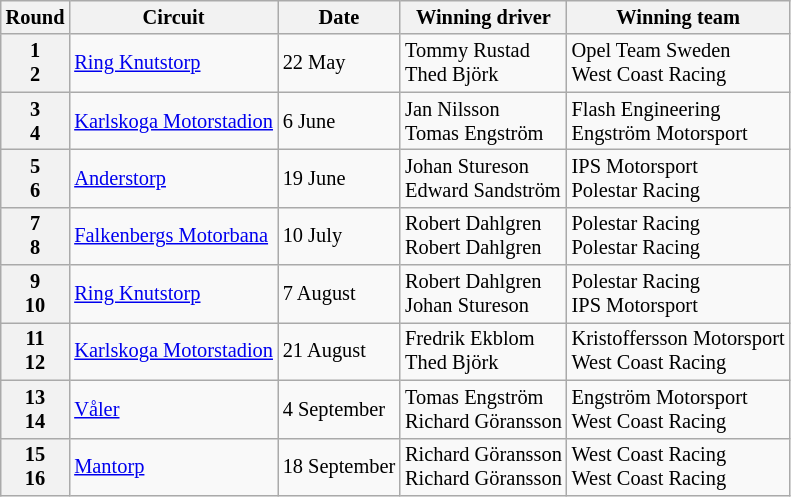<table class="wikitable" style="font-size: 85%">
<tr>
<th>Round</th>
<th>Circuit</th>
<th>Date</th>
<th>Winning driver</th>
<th>Winning team</th>
</tr>
<tr>
<th>1<br>2</th>
<td> <a href='#'>Ring Knutstorp</a></td>
<td>22 May</td>
<td>Tommy Rustad<br>Thed Björk</td>
<td>Opel Team Sweden<br>West Coast Racing</td>
</tr>
<tr>
<th>3<br>4</th>
<td> <a href='#'>Karlskoga Motorstadion</a></td>
<td>6 June</td>
<td>Jan Nilsson<br>Tomas Engström</td>
<td>Flash Engineering<br>Engström Motorsport</td>
</tr>
<tr>
<th>5<br>6</th>
<td> <a href='#'>Anderstorp</a></td>
<td>19 June</td>
<td>Johan Stureson<br>Edward Sandström</td>
<td>IPS Motorsport<br>Polestar Racing</td>
</tr>
<tr>
<th>7<br>8</th>
<td> <a href='#'>Falkenbergs Motorbana</a></td>
<td>10 July</td>
<td>Robert Dahlgren<br>Robert Dahlgren</td>
<td>Polestar Racing<br>Polestar Racing</td>
</tr>
<tr>
<th>9<br>10</th>
<td> <a href='#'>Ring Knutstorp</a></td>
<td>7 August</td>
<td>Robert Dahlgren<br>Johan Stureson</td>
<td>Polestar Racing<br>IPS Motorsport</td>
</tr>
<tr>
<th>11<br>12</th>
<td> <a href='#'>Karlskoga Motorstadion</a></td>
<td>21 August</td>
<td>Fredrik Ekblom<br>Thed Björk</td>
<td>Kristoffersson Motorsport<br>West Coast Racing</td>
</tr>
<tr>
<th>13<br>14</th>
<td> <a href='#'>Våler</a></td>
<td>4 September</td>
<td>Tomas Engström<br>Richard Göransson</td>
<td>Engström Motorsport<br>West Coast Racing</td>
</tr>
<tr>
<th>15<br>16</th>
<td> <a href='#'>Mantorp</a></td>
<td>18 September</td>
<td>Richard Göransson<br>Richard Göransson</td>
<td>West Coast Racing<br>West Coast Racing</td>
</tr>
</table>
